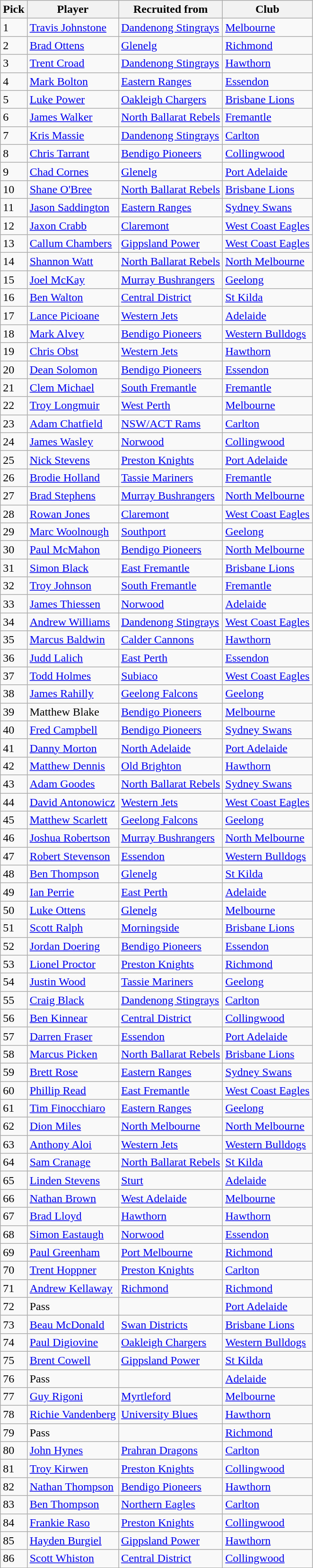<table class="wikitable sortable">
<tr>
<th>Pick</th>
<th>Player</th>
<th>Recruited from</th>
<th>Club</th>
</tr>
<tr>
<td>1</td>
<td><a href='#'>Travis Johnstone</a></td>
<td><a href='#'>Dandenong Stingrays</a></td>
<td><a href='#'>Melbourne</a></td>
</tr>
<tr>
<td>2</td>
<td><a href='#'>Brad Ottens</a></td>
<td><a href='#'>Glenelg</a></td>
<td><a href='#'>Richmond</a></td>
</tr>
<tr>
<td>3</td>
<td><a href='#'>Trent Croad</a></td>
<td><a href='#'>Dandenong Stingrays</a></td>
<td><a href='#'>Hawthorn</a></td>
</tr>
<tr>
<td>4</td>
<td><a href='#'>Mark Bolton</a></td>
<td><a href='#'>Eastern Ranges</a></td>
<td><a href='#'>Essendon</a></td>
</tr>
<tr>
<td>5</td>
<td><a href='#'>Luke Power</a></td>
<td><a href='#'>Oakleigh Chargers</a></td>
<td><a href='#'>Brisbane Lions</a></td>
</tr>
<tr>
<td>6</td>
<td><a href='#'>James Walker</a></td>
<td><a href='#'>North Ballarat Rebels</a></td>
<td><a href='#'>Fremantle</a></td>
</tr>
<tr>
<td>7</td>
<td><a href='#'>Kris Massie</a></td>
<td><a href='#'>Dandenong Stingrays</a></td>
<td><a href='#'>Carlton</a></td>
</tr>
<tr>
<td>8</td>
<td><a href='#'>Chris Tarrant</a></td>
<td><a href='#'>Bendigo Pioneers</a></td>
<td><a href='#'>Collingwood</a></td>
</tr>
<tr>
<td>9</td>
<td><a href='#'>Chad Cornes</a></td>
<td><a href='#'>Glenelg</a></td>
<td><a href='#'>Port Adelaide</a></td>
</tr>
<tr>
<td>10</td>
<td><a href='#'>Shane O'Bree</a></td>
<td><a href='#'>North Ballarat Rebels</a></td>
<td><a href='#'>Brisbane Lions</a></td>
</tr>
<tr>
<td>11</td>
<td><a href='#'>Jason Saddington</a></td>
<td><a href='#'>Eastern Ranges</a></td>
<td><a href='#'>Sydney Swans</a></td>
</tr>
<tr>
<td>12</td>
<td><a href='#'>Jaxon Crabb</a></td>
<td><a href='#'>Claremont</a></td>
<td><a href='#'>West Coast Eagles</a></td>
</tr>
<tr>
<td>13</td>
<td><a href='#'>Callum Chambers</a></td>
<td><a href='#'>Gippsland Power</a></td>
<td><a href='#'>West Coast Eagles</a></td>
</tr>
<tr>
<td>14</td>
<td><a href='#'>Shannon Watt</a></td>
<td><a href='#'>North Ballarat Rebels</a></td>
<td><a href='#'>North Melbourne</a></td>
</tr>
<tr>
<td>15</td>
<td><a href='#'>Joel McKay</a></td>
<td><a href='#'>Murray Bushrangers</a></td>
<td><a href='#'>Geelong</a></td>
</tr>
<tr>
<td>16</td>
<td><a href='#'>Ben Walton</a></td>
<td><a href='#'>Central District</a></td>
<td><a href='#'>St Kilda</a></td>
</tr>
<tr>
<td>17</td>
<td><a href='#'>Lance Picioane</a></td>
<td><a href='#'>Western Jets</a></td>
<td><a href='#'>Adelaide</a></td>
</tr>
<tr>
<td>18</td>
<td><a href='#'>Mark Alvey</a></td>
<td><a href='#'>Bendigo Pioneers</a></td>
<td><a href='#'>Western Bulldogs</a></td>
</tr>
<tr>
<td>19</td>
<td><a href='#'>Chris Obst</a></td>
<td><a href='#'>Western Jets</a></td>
<td><a href='#'>Hawthorn</a></td>
</tr>
<tr>
<td>20</td>
<td><a href='#'>Dean Solomon</a></td>
<td><a href='#'>Bendigo Pioneers</a></td>
<td><a href='#'>Essendon</a></td>
</tr>
<tr>
<td>21</td>
<td><a href='#'>Clem Michael</a></td>
<td><a href='#'>South Fremantle</a></td>
<td><a href='#'>Fremantle</a></td>
</tr>
<tr>
<td>22</td>
<td><a href='#'>Troy Longmuir</a></td>
<td><a href='#'>West Perth</a></td>
<td><a href='#'>Melbourne</a></td>
</tr>
<tr>
<td>23</td>
<td><a href='#'>Adam Chatfield</a></td>
<td><a href='#'>NSW/ACT Rams</a></td>
<td><a href='#'>Carlton</a></td>
</tr>
<tr>
<td>24</td>
<td><a href='#'>James Wasley</a></td>
<td><a href='#'>Norwood</a></td>
<td><a href='#'>Collingwood</a></td>
</tr>
<tr>
<td>25</td>
<td><a href='#'>Nick Stevens</a></td>
<td><a href='#'>Preston Knights</a></td>
<td><a href='#'>Port Adelaide</a></td>
</tr>
<tr>
<td>26</td>
<td><a href='#'>Brodie Holland</a></td>
<td><a href='#'>Tassie Mariners</a></td>
<td><a href='#'>Fremantle</a></td>
</tr>
<tr>
<td>27</td>
<td><a href='#'>Brad Stephens</a></td>
<td><a href='#'>Murray Bushrangers</a></td>
<td><a href='#'>North Melbourne</a></td>
</tr>
<tr>
<td>28</td>
<td><a href='#'>Rowan Jones</a></td>
<td><a href='#'>Claremont</a></td>
<td><a href='#'>West Coast Eagles</a></td>
</tr>
<tr>
<td>29</td>
<td><a href='#'>Marc Woolnough</a></td>
<td><a href='#'>Southport</a></td>
<td><a href='#'>Geelong</a></td>
</tr>
<tr>
<td>30</td>
<td><a href='#'>Paul McMahon</a></td>
<td><a href='#'>Bendigo Pioneers</a></td>
<td><a href='#'>North Melbourne</a></td>
</tr>
<tr>
<td>31</td>
<td><a href='#'>Simon Black</a></td>
<td><a href='#'>East Fremantle</a></td>
<td><a href='#'>Brisbane Lions</a></td>
</tr>
<tr>
<td>32</td>
<td><a href='#'>Troy Johnson</a></td>
<td><a href='#'>South Fremantle</a></td>
<td><a href='#'>Fremantle</a></td>
</tr>
<tr>
<td>33</td>
<td><a href='#'>James Thiessen</a></td>
<td><a href='#'>Norwood</a></td>
<td><a href='#'>Adelaide</a></td>
</tr>
<tr>
<td>34</td>
<td><a href='#'>Andrew Williams</a></td>
<td><a href='#'>Dandenong Stingrays</a></td>
<td><a href='#'>West Coast Eagles</a></td>
</tr>
<tr>
<td>35</td>
<td><a href='#'>Marcus Baldwin</a></td>
<td><a href='#'>Calder Cannons</a></td>
<td><a href='#'>Hawthorn</a></td>
</tr>
<tr>
<td>36</td>
<td><a href='#'>Judd Lalich</a></td>
<td><a href='#'>East Perth</a></td>
<td><a href='#'>Essendon</a></td>
</tr>
<tr>
<td>37</td>
<td><a href='#'>Todd Holmes</a></td>
<td><a href='#'>Subiaco</a></td>
<td><a href='#'>West Coast Eagles</a></td>
</tr>
<tr>
<td>38</td>
<td><a href='#'>James Rahilly</a></td>
<td><a href='#'>Geelong Falcons</a></td>
<td><a href='#'>Geelong</a></td>
</tr>
<tr>
<td>39</td>
<td>Matthew Blake</td>
<td><a href='#'>Bendigo Pioneers</a></td>
<td><a href='#'>Melbourne</a></td>
</tr>
<tr>
<td>40</td>
<td><a href='#'>Fred Campbell</a></td>
<td><a href='#'>Bendigo Pioneers</a></td>
<td><a href='#'>Sydney Swans</a></td>
</tr>
<tr>
<td>41</td>
<td><a href='#'>Danny Morton</a></td>
<td><a href='#'>North Adelaide</a></td>
<td><a href='#'>Port Adelaide</a></td>
</tr>
<tr>
<td>42</td>
<td><a href='#'>Matthew Dennis</a></td>
<td><a href='#'>Old Brighton</a></td>
<td><a href='#'>Hawthorn</a></td>
</tr>
<tr>
<td>43</td>
<td><a href='#'>Adam Goodes</a></td>
<td><a href='#'>North Ballarat Rebels</a></td>
<td><a href='#'>Sydney Swans</a></td>
</tr>
<tr>
<td>44</td>
<td><a href='#'>David Antonowicz</a></td>
<td><a href='#'>Western Jets</a></td>
<td><a href='#'>West Coast Eagles</a></td>
</tr>
<tr>
<td>45</td>
<td><a href='#'>Matthew Scarlett</a></td>
<td><a href='#'>Geelong Falcons</a></td>
<td><a href='#'>Geelong</a></td>
</tr>
<tr>
<td>46</td>
<td><a href='#'>Joshua Robertson</a></td>
<td><a href='#'>Murray Bushrangers</a></td>
<td><a href='#'>North Melbourne</a></td>
</tr>
<tr>
<td>47</td>
<td><a href='#'>Robert Stevenson</a></td>
<td><a href='#'>Essendon</a></td>
<td><a href='#'>Western Bulldogs</a></td>
</tr>
<tr>
<td>48</td>
<td><a href='#'>Ben Thompson</a></td>
<td><a href='#'>Glenelg</a></td>
<td><a href='#'>St Kilda</a></td>
</tr>
<tr>
<td>49</td>
<td><a href='#'>Ian Perrie</a></td>
<td><a href='#'>East Perth</a></td>
<td><a href='#'>Adelaide</a></td>
</tr>
<tr>
<td>50</td>
<td><a href='#'>Luke Ottens</a></td>
<td><a href='#'>Glenelg</a></td>
<td><a href='#'>Melbourne</a></td>
</tr>
<tr>
<td>51</td>
<td><a href='#'>Scott Ralph</a></td>
<td><a href='#'>Morningside</a></td>
<td><a href='#'>Brisbane Lions</a></td>
</tr>
<tr>
<td>52</td>
<td><a href='#'>Jordan Doering</a></td>
<td><a href='#'>Bendigo Pioneers</a></td>
<td><a href='#'>Essendon</a></td>
</tr>
<tr>
<td>53</td>
<td><a href='#'>Lionel Proctor</a></td>
<td><a href='#'>Preston Knights</a></td>
<td><a href='#'>Richmond</a></td>
</tr>
<tr>
<td>54</td>
<td><a href='#'>Justin Wood</a></td>
<td><a href='#'>Tassie Mariners</a></td>
<td><a href='#'>Geelong</a></td>
</tr>
<tr>
<td>55</td>
<td><a href='#'>Craig Black</a></td>
<td><a href='#'>Dandenong Stingrays</a></td>
<td><a href='#'>Carlton</a></td>
</tr>
<tr>
<td>56</td>
<td><a href='#'>Ben Kinnear</a></td>
<td><a href='#'>Central District</a></td>
<td><a href='#'>Collingwood</a></td>
</tr>
<tr>
<td>57</td>
<td><a href='#'>Darren Fraser</a></td>
<td><a href='#'>Essendon</a></td>
<td><a href='#'>Port Adelaide</a></td>
</tr>
<tr>
<td>58</td>
<td><a href='#'>Marcus Picken</a></td>
<td><a href='#'>North Ballarat Rebels</a></td>
<td><a href='#'>Brisbane Lions</a></td>
</tr>
<tr>
<td>59</td>
<td><a href='#'>Brett Rose</a></td>
<td><a href='#'>Eastern Ranges</a></td>
<td><a href='#'>Sydney Swans</a></td>
</tr>
<tr>
<td>60</td>
<td><a href='#'>Phillip Read</a></td>
<td><a href='#'>East Fremantle</a></td>
<td><a href='#'>West Coast Eagles</a></td>
</tr>
<tr>
<td>61</td>
<td><a href='#'>Tim Finocchiaro</a></td>
<td><a href='#'>Eastern Ranges</a></td>
<td><a href='#'>Geelong</a></td>
</tr>
<tr>
<td>62</td>
<td><a href='#'>Dion Miles</a></td>
<td><a href='#'>North Melbourne</a></td>
<td><a href='#'>North Melbourne</a></td>
</tr>
<tr>
<td>63</td>
<td><a href='#'>Anthony Aloi</a></td>
<td><a href='#'>Western Jets</a></td>
<td><a href='#'>Western Bulldogs</a></td>
</tr>
<tr>
<td>64</td>
<td><a href='#'>Sam Cranage</a></td>
<td><a href='#'>North Ballarat Rebels</a></td>
<td><a href='#'>St Kilda</a></td>
</tr>
<tr>
<td>65</td>
<td><a href='#'>Linden Stevens</a></td>
<td><a href='#'>Sturt</a></td>
<td><a href='#'>Adelaide</a></td>
</tr>
<tr>
<td>66</td>
<td><a href='#'>Nathan Brown</a></td>
<td><a href='#'>West Adelaide</a></td>
<td><a href='#'>Melbourne</a></td>
</tr>
<tr>
<td>67</td>
<td><a href='#'>Brad Lloyd</a></td>
<td><a href='#'>Hawthorn</a></td>
<td><a href='#'>Hawthorn</a></td>
</tr>
<tr>
<td>68</td>
<td><a href='#'>Simon Eastaugh</a></td>
<td><a href='#'>Norwood</a></td>
<td><a href='#'>Essendon</a></td>
</tr>
<tr>
<td>69</td>
<td><a href='#'>Paul Greenham</a></td>
<td><a href='#'>Port Melbourne</a></td>
<td><a href='#'>Richmond</a></td>
</tr>
<tr>
<td>70</td>
<td><a href='#'>Trent Hoppner</a></td>
<td><a href='#'>Preston Knights</a></td>
<td><a href='#'>Carlton</a></td>
</tr>
<tr>
<td>71</td>
<td><a href='#'>Andrew Kellaway</a></td>
<td><a href='#'>Richmond</a></td>
<td><a href='#'>Richmond</a></td>
</tr>
<tr>
<td>72</td>
<td>Pass</td>
<td></td>
<td><a href='#'>Port Adelaide</a></td>
</tr>
<tr>
<td>73</td>
<td><a href='#'>Beau McDonald</a></td>
<td><a href='#'>Swan Districts</a></td>
<td><a href='#'>Brisbane Lions</a></td>
</tr>
<tr>
<td>74</td>
<td><a href='#'>Paul Digiovine</a></td>
<td><a href='#'>Oakleigh Chargers</a></td>
<td><a href='#'>Western Bulldogs</a></td>
</tr>
<tr>
<td>75</td>
<td><a href='#'>Brent Cowell</a></td>
<td><a href='#'>Gippsland Power</a></td>
<td><a href='#'>St Kilda</a></td>
</tr>
<tr>
<td>76</td>
<td>Pass</td>
<td></td>
<td><a href='#'>Adelaide</a></td>
</tr>
<tr>
<td>77</td>
<td><a href='#'>Guy Rigoni</a></td>
<td><a href='#'>Myrtleford</a></td>
<td><a href='#'>Melbourne</a></td>
</tr>
<tr>
<td>78</td>
<td><a href='#'>Richie Vandenberg</a></td>
<td><a href='#'>University Blues</a></td>
<td><a href='#'>Hawthorn</a></td>
</tr>
<tr>
<td>79</td>
<td>Pass</td>
<td></td>
<td><a href='#'>Richmond</a></td>
</tr>
<tr>
<td>80</td>
<td><a href='#'>John Hynes</a></td>
<td><a href='#'>Prahran Dragons</a></td>
<td><a href='#'>Carlton</a></td>
</tr>
<tr>
<td>81</td>
<td><a href='#'>Troy Kirwen</a></td>
<td><a href='#'>Preston Knights</a></td>
<td><a href='#'>Collingwood</a></td>
</tr>
<tr>
<td>82</td>
<td><a href='#'>Nathan Thompson</a></td>
<td><a href='#'>Bendigo Pioneers</a></td>
<td><a href='#'>Hawthorn</a></td>
</tr>
<tr>
<td>83</td>
<td><a href='#'>Ben Thompson</a></td>
<td><a href='#'>Northern Eagles</a></td>
<td><a href='#'>Carlton</a></td>
</tr>
<tr>
<td>84</td>
<td><a href='#'>Frankie Raso</a></td>
<td><a href='#'>Preston Knights</a></td>
<td><a href='#'>Collingwood</a></td>
</tr>
<tr>
<td>85</td>
<td><a href='#'>Hayden Burgiel</a></td>
<td><a href='#'>Gippsland Power</a></td>
<td><a href='#'>Hawthorn</a></td>
</tr>
<tr>
<td>86</td>
<td><a href='#'>Scott Whiston</a></td>
<td><a href='#'>Central District</a></td>
<td><a href='#'>Collingwood</a></td>
</tr>
</table>
